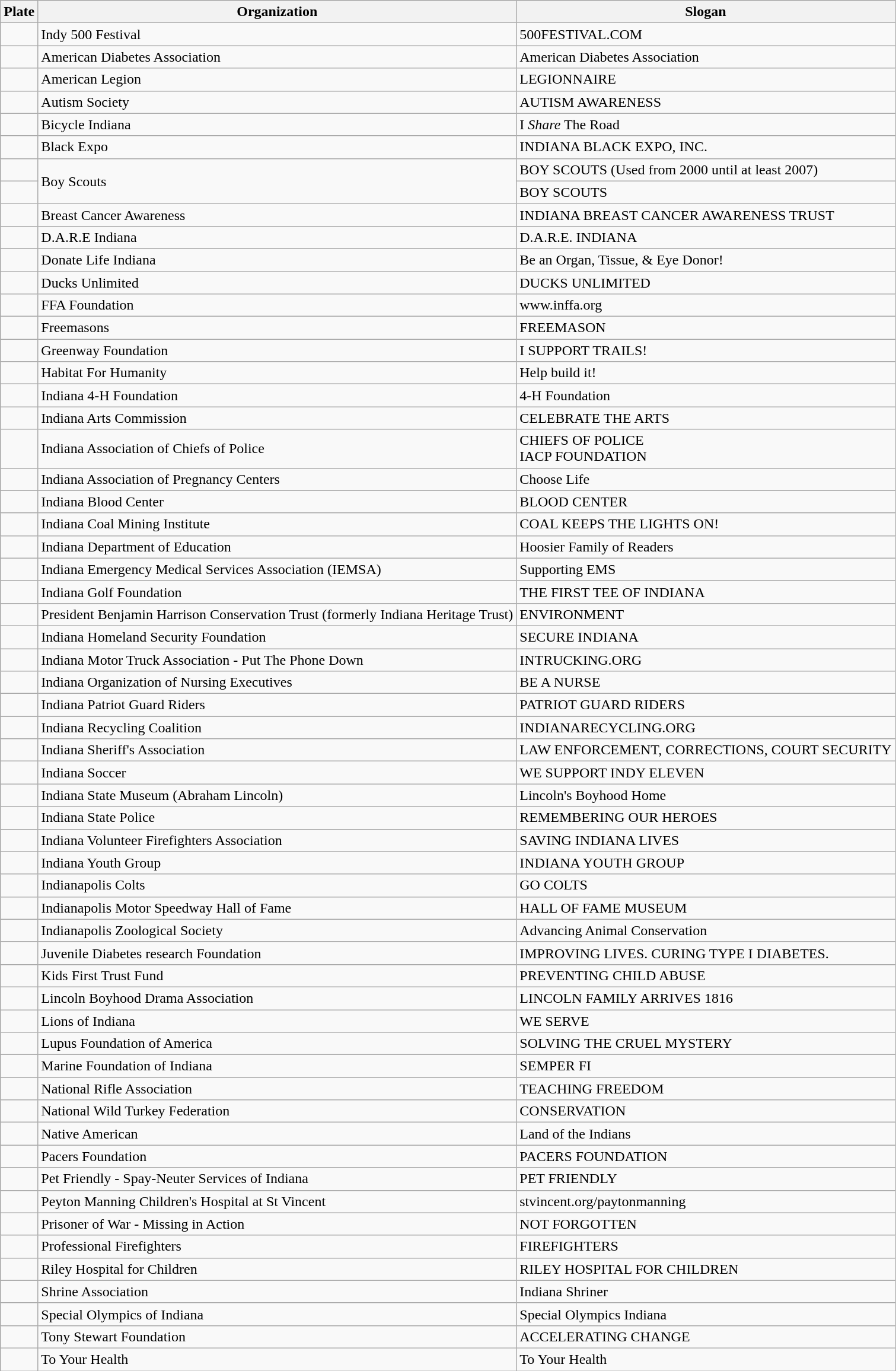<table class="wikitable">
<tr>
<th>Plate</th>
<th>Organization</th>
<th>Slogan</th>
</tr>
<tr>
<td></td>
<td>Indy 500 Festival</td>
<td>500FESTIVAL.COM</td>
</tr>
<tr>
<td></td>
<td>American Diabetes Association</td>
<td>American Diabetes Association</td>
</tr>
<tr>
<td></td>
<td>American Legion</td>
<td>LEGIONNAIRE</td>
</tr>
<tr>
<td></td>
<td>Autism Society</td>
<td>AUTISM AWARENESS</td>
</tr>
<tr>
<td></td>
<td>Bicycle Indiana</td>
<td>I <em>Share</em> The Road</td>
</tr>
<tr>
<td></td>
<td>Black Expo</td>
<td>INDIANA BLACK EXPO, INC.</td>
</tr>
<tr>
<td></td>
<td rowspan="2">Boy Scouts</td>
<td>BOY SCOUTS (Used from 2000 until at least 2007)</td>
</tr>
<tr>
<td></td>
<td>BOY SCOUTS</td>
</tr>
<tr>
<td></td>
<td>Breast Cancer Awareness</td>
<td>INDIANA BREAST CANCER AWARENESS TRUST</td>
</tr>
<tr>
<td></td>
<td>D.A.R.E Indiana</td>
<td>D.A.R.E. INDIANA</td>
</tr>
<tr>
<td></td>
<td>Donate Life Indiana</td>
<td>Be an Organ, Tissue, & Eye Donor!</td>
</tr>
<tr>
<td></td>
<td>Ducks Unlimited</td>
<td>DUCKS UNLIMITED</td>
</tr>
<tr>
<td></td>
<td>FFA Foundation</td>
<td>www.inffa.org</td>
</tr>
<tr>
<td></td>
<td>Freemasons</td>
<td>FREEMASON</td>
</tr>
<tr>
<td></td>
<td>Greenway Foundation</td>
<td>I SUPPORT TRAILS!</td>
</tr>
<tr>
<td></td>
<td>Habitat For Humanity</td>
<td>Help build it!</td>
</tr>
<tr>
<td></td>
<td>Indiana 4-H Foundation</td>
<td>4-H Foundation</td>
</tr>
<tr>
<td></td>
<td>Indiana Arts Commission</td>
<td>CELEBRATE THE ARTS</td>
</tr>
<tr>
<td></td>
<td>Indiana Association of Chiefs of Police</td>
<td>CHIEFS OF POLICE<br>IACP FOUNDATION</td>
</tr>
<tr>
<td></td>
<td>Indiana Association of Pregnancy Centers</td>
<td>Choose Life</td>
</tr>
<tr>
<td></td>
<td>Indiana Blood Center</td>
<td> BLOOD CENTER</td>
</tr>
<tr>
<td></td>
<td>Indiana Coal Mining Institute</td>
<td>COAL KEEPS THE LIGHTS ON!</td>
</tr>
<tr>
<td></td>
<td>Indiana Department of Education</td>
<td>Hoosier Family of Readers</td>
</tr>
<tr>
<td></td>
<td>Indiana Emergency Medical Services Association (IEMSA)</td>
<td>Supporting EMS</td>
</tr>
<tr>
<td></td>
<td>Indiana Golf Foundation</td>
<td>THE FIRST TEE OF INDIANA</td>
</tr>
<tr>
<td></td>
<td>President Benjamin Harrison Conservation Trust (formerly Indiana Heritage Trust)</td>
<td>ENVIRONMENT</td>
</tr>
<tr>
<td></td>
<td>Indiana Homeland Security Foundation</td>
<td>SECURE INDIANA</td>
</tr>
<tr>
<td></td>
<td>Indiana Motor Truck Association - Put The Phone Down</td>
<td>INTRUCKING.ORG</td>
</tr>
<tr>
<td></td>
<td>Indiana Organization of Nursing Executives</td>
<td>BE A NURSE</td>
</tr>
<tr>
<td></td>
<td>Indiana Patriot Guard Riders</td>
<td>PATRIOT GUARD RIDERS</td>
</tr>
<tr>
<td></td>
<td>Indiana Recycling Coalition</td>
<td>INDIANARECYCLING.ORG</td>
</tr>
<tr>
<td></td>
<td>Indiana Sheriff's Association</td>
<td>LAW ENFORCEMENT, CORRECTIONS, COURT SECURITY</td>
</tr>
<tr>
<td></td>
<td>Indiana Soccer</td>
<td>WE SUPPORT INDY ELEVEN</td>
</tr>
<tr>
<td></td>
<td>Indiana State Museum (Abraham Lincoln)</td>
<td>Lincoln's Boyhood Home</td>
</tr>
<tr>
<td></td>
<td>Indiana State Police</td>
<td>REMEMBERING OUR HEROES</td>
</tr>
<tr>
<td></td>
<td>Indiana Volunteer Firefighters Association</td>
<td>SAVING INDIANA LIVES</td>
</tr>
<tr>
<td></td>
<td>Indiana Youth Group</td>
<td>INDIANA YOUTH GROUP</td>
</tr>
<tr>
<td></td>
<td>Indianapolis Colts</td>
<td>GO COLTS</td>
</tr>
<tr>
<td></td>
<td>Indianapolis Motor Speedway Hall of Fame</td>
<td>HALL OF FAME MUSEUM</td>
</tr>
<tr>
<td></td>
<td>Indianapolis Zoological Society</td>
<td>Advancing Animal Conservation</td>
</tr>
<tr>
<td></td>
<td>Juvenile Diabetes research Foundation</td>
<td>IMPROVING LIVES. CURING TYPE I DIABETES.</td>
</tr>
<tr>
<td></td>
<td>Kids First Trust Fund</td>
<td>PREVENTING CHILD ABUSE</td>
</tr>
<tr>
<td></td>
<td>Lincoln Boyhood Drama Association</td>
<td>LINCOLN FAMILY ARRIVES 1816</td>
</tr>
<tr>
<td></td>
<td>Lions of Indiana</td>
<td>WE SERVE</td>
</tr>
<tr>
<td></td>
<td>Lupus Foundation of America</td>
<td>SOLVING THE CRUEL MYSTERY</td>
</tr>
<tr>
<td></td>
<td>Marine Foundation of Indiana</td>
<td>SEMPER FI</td>
</tr>
<tr>
<td></td>
<td>National Rifle Association</td>
<td>TEACHING FREEDOM</td>
</tr>
<tr>
<td></td>
<td>National Wild Turkey Federation</td>
<td>CONSERVATION</td>
</tr>
<tr>
<td></td>
<td>Native American</td>
<td>Land of the Indians</td>
</tr>
<tr>
<td></td>
<td>Pacers Foundation</td>
<td>PACERS FOUNDATION</td>
</tr>
<tr>
<td></td>
<td>Pet Friendly - Spay-Neuter Services of Indiana</td>
<td>PET FRIENDLY</td>
</tr>
<tr>
<td></td>
<td>Peyton Manning Children's Hospital at St Vincent</td>
<td>stvincent.org/paytonmanning</td>
</tr>
<tr>
<td></td>
<td>Prisoner of War - Missing in Action</td>
<td>NOT FORGOTTEN</td>
</tr>
<tr>
<td></td>
<td>Professional Firefighters</td>
<td>FIREFIGHTERS</td>
</tr>
<tr>
<td></td>
<td>Riley Hospital for Children</td>
<td>RILEY HOSPITAL FOR CHILDREN</td>
</tr>
<tr>
<td></td>
<td>Shrine Association</td>
<td>Indiana Shriner</td>
</tr>
<tr>
<td></td>
<td>Special Olympics of Indiana</td>
<td>Special Olympics Indiana</td>
</tr>
<tr>
<td></td>
<td>Tony Stewart Foundation</td>
<td>ACCELERATING CHANGE</td>
</tr>
<tr>
<td></td>
<td>To Your Health</td>
<td>To Your Health</td>
</tr>
</table>
